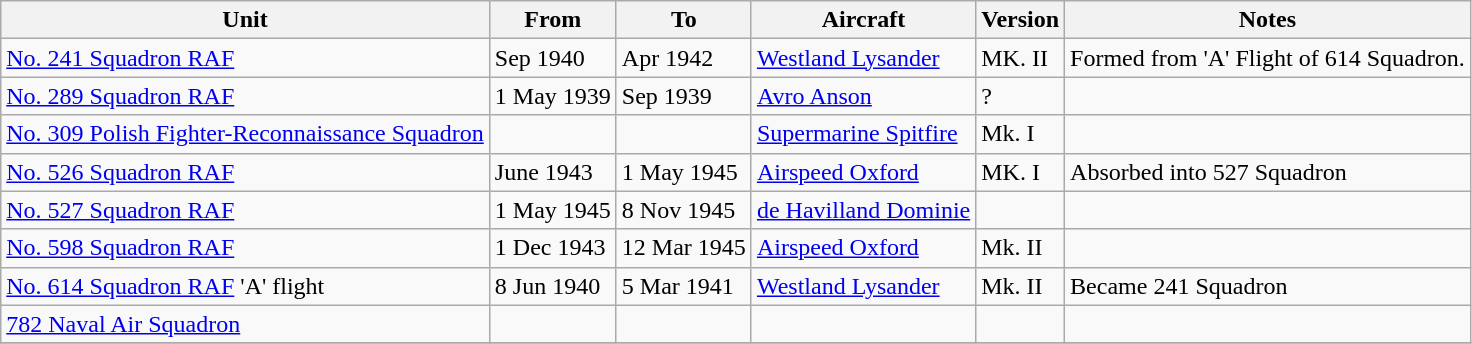<table class="wikitable">
<tr>
<th>Unit</th>
<th>From</th>
<th>To</th>
<th>Aircraft</th>
<th>Version</th>
<th>Notes</th>
</tr>
<tr>
<td><a href='#'>No. 241 Squadron RAF</a></td>
<td>Sep 1940</td>
<td>Apr 1942</td>
<td><a href='#'>Westland Lysander</a></td>
<td>MK. II</td>
<td>Formed from 'A' Flight of 614 Squadron.</td>
</tr>
<tr>
<td><a href='#'>No. 289 Squadron RAF</a></td>
<td>1 May 1939</td>
<td>Sep 1939</td>
<td><a href='#'>Avro Anson</a></td>
<td>?</td>
<td></td>
</tr>
<tr>
<td><a href='#'>No. 309 Polish Fighter-Reconnaissance Squadron</a></td>
<td></td>
<td></td>
<td><a href='#'>Supermarine Spitfire</a></td>
<td>Mk. I</td>
<td></td>
</tr>
<tr>
<td><a href='#'>No. 526 Squadron RAF</a></td>
<td>June 1943</td>
<td>1 May 1945</td>
<td><a href='#'>Airspeed Oxford</a></td>
<td>MK. I</td>
<td>Absorbed into 527 Squadron</td>
</tr>
<tr>
<td><a href='#'>No. 527 Squadron RAF</a></td>
<td>1 May 1945</td>
<td>8 Nov 1945</td>
<td><a href='#'>de Havilland Dominie</a></td>
<td></td>
<td></td>
</tr>
<tr>
<td><a href='#'>No. 598 Squadron RAF</a></td>
<td>1 Dec 1943</td>
<td>12 Mar 1945</td>
<td><a href='#'>Airspeed Oxford</a></td>
<td>Mk. II</td>
<td></td>
</tr>
<tr>
<td><a href='#'>No. 614 Squadron RAF</a> 'A' flight</td>
<td>8 Jun 1940</td>
<td>5 Mar 1941</td>
<td><a href='#'>Westland Lysander</a></td>
<td>Mk. II</td>
<td>Became 241 Squadron</td>
</tr>
<tr>
<td><a href='#'>782 Naval Air Squadron</a></td>
<td></td>
<td></td>
<td></td>
<td></td>
<td></td>
</tr>
<tr>
</tr>
</table>
